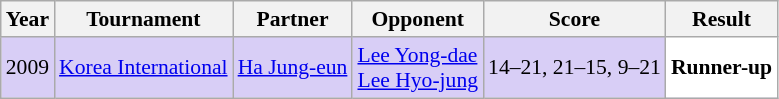<table class="sortable wikitable" style="font-size: 90%;">
<tr>
<th>Year</th>
<th>Tournament</th>
<th>Partner</th>
<th>Opponent</th>
<th>Score</th>
<th>Result</th>
</tr>
<tr style="background:#D8CEF6">
<td align="center">2009</td>
<td align="left"><a href='#'>Korea International</a></td>
<td align="left"> <a href='#'>Ha Jung-eun</a></td>
<td align="left"> <a href='#'>Lee Yong-dae</a> <br>  <a href='#'>Lee Hyo-jung</a></td>
<td align="left">14–21, 21–15, 9–21</td>
<td style="text-align:left; background:white"> <strong>Runner-up</strong></td>
</tr>
</table>
